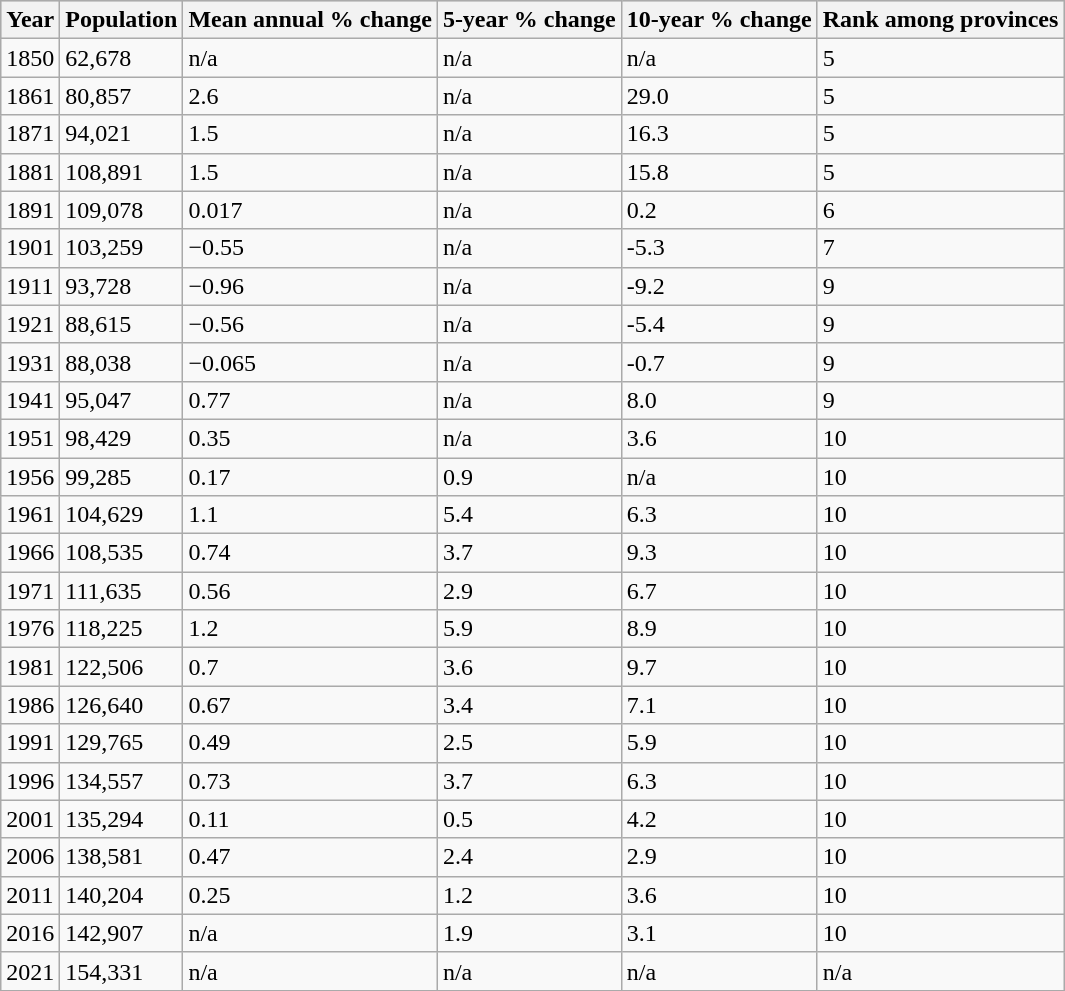<table class="wikitable">
<tr bgcolor="#cccccc">
<th>Year</th>
<th>Population</th>
<th>Mean annual % change</th>
<th>5-year % change</th>
<th>10-year % change</th>
<th>Rank among provinces</th>
</tr>
<tr>
<td>1850</td>
<td>62,678</td>
<td>n/a</td>
<td>n/a</td>
<td>n/a</td>
<td>5</td>
</tr>
<tr>
<td>1861</td>
<td>80,857</td>
<td>2.6</td>
<td>n/a</td>
<td>29.0</td>
<td>5</td>
</tr>
<tr>
<td>1871</td>
<td>94,021</td>
<td>1.5</td>
<td>n/a</td>
<td>16.3</td>
<td>5</td>
</tr>
<tr>
<td>1881</td>
<td>108,891</td>
<td>1.5</td>
<td>n/a</td>
<td>15.8</td>
<td>5</td>
</tr>
<tr>
<td>1891</td>
<td>109,078</td>
<td>0.017</td>
<td>n/a</td>
<td>0.2</td>
<td>6</td>
</tr>
<tr>
<td>1901</td>
<td>103,259</td>
<td>−0.55</td>
<td>n/a</td>
<td>-5.3</td>
<td>7</td>
</tr>
<tr>
<td>1911</td>
<td>93,728</td>
<td>−0.96</td>
<td>n/a</td>
<td>-9.2</td>
<td>9</td>
</tr>
<tr>
<td>1921</td>
<td>88,615</td>
<td>−0.56</td>
<td>n/a</td>
<td>-5.4</td>
<td>9</td>
</tr>
<tr>
<td>1931</td>
<td>88,038</td>
<td>−0.065</td>
<td>n/a</td>
<td>-0.7</td>
<td>9</td>
</tr>
<tr>
<td>1941</td>
<td>95,047</td>
<td>0.77</td>
<td>n/a</td>
<td>8.0</td>
<td>9</td>
</tr>
<tr>
<td>1951</td>
<td>98,429</td>
<td>0.35</td>
<td>n/a</td>
<td>3.6</td>
<td>10</td>
</tr>
<tr>
<td>1956</td>
<td>99,285</td>
<td>0.17</td>
<td>0.9</td>
<td>n/a</td>
<td>10</td>
</tr>
<tr>
<td>1961</td>
<td>104,629</td>
<td>1.1</td>
<td>5.4</td>
<td>6.3</td>
<td>10</td>
</tr>
<tr>
<td>1966</td>
<td>108,535</td>
<td>0.74</td>
<td>3.7</td>
<td>9.3</td>
<td>10</td>
</tr>
<tr>
<td>1971</td>
<td>111,635</td>
<td>0.56</td>
<td>2.9</td>
<td>6.7</td>
<td>10</td>
</tr>
<tr>
<td>1976</td>
<td>118,225</td>
<td>1.2</td>
<td>5.9</td>
<td>8.9</td>
<td>10</td>
</tr>
<tr>
<td>1981</td>
<td>122,506</td>
<td>0.7</td>
<td>3.6</td>
<td>9.7</td>
<td>10</td>
</tr>
<tr>
<td>1986</td>
<td>126,640</td>
<td>0.67</td>
<td>3.4</td>
<td>7.1</td>
<td>10</td>
</tr>
<tr>
<td>1991</td>
<td>129,765</td>
<td>0.49</td>
<td>2.5</td>
<td>5.9</td>
<td>10</td>
</tr>
<tr>
<td>1996</td>
<td>134,557</td>
<td>0.73</td>
<td>3.7</td>
<td>6.3</td>
<td>10</td>
</tr>
<tr>
<td>2001</td>
<td>135,294</td>
<td>0.11</td>
<td>0.5</td>
<td>4.2</td>
<td>10</td>
</tr>
<tr>
<td>2006</td>
<td>138,581</td>
<td>0.47</td>
<td>2.4</td>
<td>2.9</td>
<td>10</td>
</tr>
<tr>
<td>2011</td>
<td>140,204</td>
<td>0.25</td>
<td>1.2</td>
<td>3.6</td>
<td>10</td>
</tr>
<tr>
<td>2016</td>
<td>142,907</td>
<td>n/a</td>
<td>1.9</td>
<td>3.1</td>
<td>10</td>
</tr>
<tr>
<td>2021</td>
<td>154,331</td>
<td>n/a</td>
<td>n/a</td>
<td>n/a</td>
<td>n/a</td>
</tr>
<tr>
</tr>
</table>
